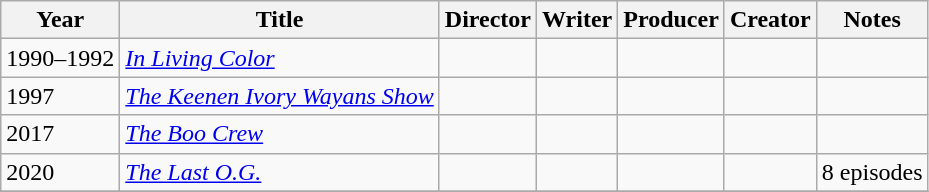<table class="wikitable">
<tr>
<th>Year</th>
<th>Title</th>
<th>Director</th>
<th>Writer</th>
<th>Producer</th>
<th>Creator</th>
<th>Notes</th>
</tr>
<tr>
<td>1990–1992</td>
<td><em><a href='#'>In Living Color</a></em></td>
<td></td>
<td></td>
<td></td>
<td></td>
<td></td>
</tr>
<tr>
<td>1997</td>
<td><em><a href='#'>The Keenen Ivory Wayans Show</a></em></td>
<td></td>
<td></td>
<td></td>
<td></td>
<td></td>
</tr>
<tr>
<td>2017</td>
<td><em><a href='#'>The Boo Crew</a></em></td>
<td></td>
<td></td>
<td></td>
<td></td>
<td></td>
</tr>
<tr>
<td>2020</td>
<td><em><a href='#'>The Last O.G.</a></em></td>
<td></td>
<td></td>
<td></td>
<td></td>
<td>8 episodes</td>
</tr>
<tr>
</tr>
</table>
